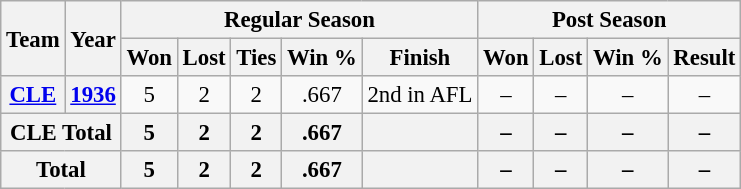<table class="wikitable" style="font-size: 95%; text-align:center;">
<tr>
<th rowspan="2">Team</th>
<th rowspan="2">Year</th>
<th colspan="5">Regular Season</th>
<th colspan="4">Post Season</th>
</tr>
<tr>
<th>Won</th>
<th>Lost</th>
<th>Ties</th>
<th>Win %</th>
<th>Finish</th>
<th>Won</th>
<th>Lost</th>
<th>Win %</th>
<th>Result</th>
</tr>
<tr>
<th><a href='#'>CLE</a></th>
<th><a href='#'>1936</a></th>
<td>5</td>
<td>2</td>
<td>2</td>
<td>.667</td>
<td>2nd in AFL</td>
<td>–</td>
<td>–</td>
<td>–</td>
<td>–</td>
</tr>
<tr>
<th colspan="2">CLE Total</th>
<th>5</th>
<th>2</th>
<th>2</th>
<th>.667</th>
<th></th>
<th>–</th>
<th>–</th>
<th>–</th>
<th>–</th>
</tr>
<tr>
<th colspan="2">Total</th>
<th>5</th>
<th>2</th>
<th>2</th>
<th>.667</th>
<th></th>
<th>–</th>
<th>–</th>
<th>–</th>
<th>–</th>
</tr>
</table>
